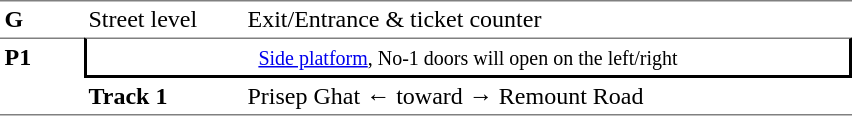<table table border=0 cellspacing=0 cellpadding=3>
<tr>
<td style="border-top:solid 1px gray;" width=50 valign=top><strong>G</strong></td>
<td style="border-top:solid 1px gray;" width=100 valign=top>Street level</td>
<td style="border-top:solid 1px gray;" width=400 valign=top>Exit/Entrance & ticket counter</td>
</tr>
<tr>
<td style="border-top:solid 1px gray;border-bottom:solid 1px gray;" width=50 rowspan=6 valign=top><strong>P1</strong></td>
<td style="border-top:solid 1px gray;border-right:solid 2px black;border-left:solid 2px black;border-bottom:solid 2px black;text-align:center;" colspan=2><small><a href='#'>Side platform</a>, No-1 doors will open on the left/right</small></td>
</tr>
<tr>
<td style="border-bottom:solid 1px gray;" width=100><strong>Track 1</strong></td>
<td style="border-bottom:solid 1px gray;" width=400>Prisep Ghat ← toward → Remount Road</td>
</tr>
<tr>
</tr>
</table>
